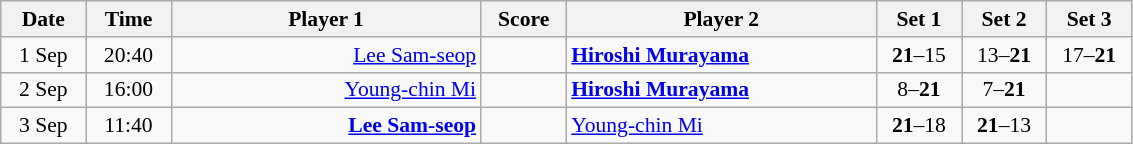<table class="wikitable" style="font-size:90%; text-align:center">
<tr>
<th width="50">Date</th>
<th width="50">Time</th>
<th width="200">Player 1</th>
<th width="50">Score</th>
<th width="200">Player 2</th>
<th width="50">Set 1</th>
<th width="50">Set 2</th>
<th width="50">Set 3</th>
</tr>
<tr>
<td>1 Sep</td>
<td>20:40</td>
<td align="right"><a href='#'>Lee Sam-seop</a> </td>
<td> </td>
<td align="left"><strong> <a href='#'>Hiroshi Murayama</a></strong></td>
<td><strong>21</strong>–15</td>
<td>13–<strong>21</strong></td>
<td>17–<strong>21</strong></td>
</tr>
<tr>
<td>2 Sep</td>
<td>16:00</td>
<td align="right"><a href='#'>Young-chin Mi</a> </td>
<td> </td>
<td align="left"><strong> <a href='#'>Hiroshi Murayama</a></strong></td>
<td>8–<strong>21</strong></td>
<td>7–<strong>21</strong></td>
<td></td>
</tr>
<tr>
<td>3 Sep</td>
<td>11:40</td>
<td align="right"><strong><a href='#'>Lee Sam-seop</a> </strong></td>
<td> </td>
<td align="left"> <a href='#'>Young-chin Mi</a></td>
<td><strong>21</strong>–18</td>
<td><strong>21</strong>–13</td>
<td></td>
</tr>
</table>
